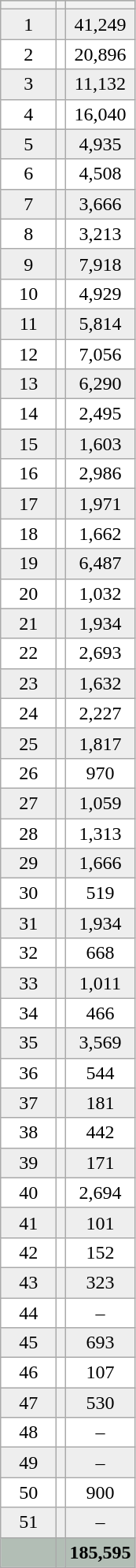<table class="wikitable sortable">
<tr style="background:#b2beb5; vertical-align:bottom;">
<th style="width:40px"></th>
<th></th>
<th></th>
</tr>
<tr style="text-align:center; background:#eee;">
<td>1</td>
<td align=left><strong></strong></td>
<td>41,249</td>
</tr>
<tr style="text-align:center; background:#fff;">
<td>2</td>
<td align=left><strong></strong></td>
<td>20,896</td>
</tr>
<tr style="text-align:center; background:#eee;">
<td>3</td>
<td align=left><strong></strong></td>
<td>11,132</td>
</tr>
<tr style="text-align:center; background:#fff;">
<td>4</td>
<td align=left><strong></strong></td>
<td>16,040</td>
</tr>
<tr style="text-align:center; background:#eee;">
<td>5</td>
<td align=left><strong></strong></td>
<td>4,935</td>
</tr>
<tr style="text-align:center; background:#fff;">
<td>6</td>
<td align=left><strong></strong></td>
<td>4,508</td>
</tr>
<tr style="text-align:center; background:#eee;">
<td>7</td>
<td align=left><strong></strong></td>
<td>3,666</td>
</tr>
<tr style="text-align:center; background:#fff;">
<td>8</td>
<td align=left><strong></strong></td>
<td>3,213</td>
</tr>
<tr style="text-align:center; background:#eee;">
<td>9</td>
<td align=left><strong></strong></td>
<td>7,918</td>
</tr>
<tr style="text-align:center; background:#fff;">
<td>10</td>
<td align=left><strong></strong></td>
<td>4,929</td>
</tr>
<tr style="text-align:center; background:#eee;">
<td>11</td>
<td align=left><strong></strong></td>
<td>5,814</td>
</tr>
<tr style="text-align:center; background:#fff;">
<td>12</td>
<td align=left><strong></strong></td>
<td>7,056</td>
</tr>
<tr style="text-align:center; background:#eee;">
<td>13</td>
<td align=left><strong></strong></td>
<td>6,290</td>
</tr>
<tr style="text-align:center; background:#fff;">
<td>14</td>
<td align=left><strong></strong></td>
<td>2,495</td>
</tr>
<tr style="text-align:center; background:#eee;">
<td>15</td>
<td align=left><strong></strong></td>
<td>1,603</td>
</tr>
<tr style="text-align:center; background:#fff;">
<td>16</td>
<td align=left><strong></strong></td>
<td>2,986</td>
</tr>
<tr style="text-align:center; background:#eee;">
<td>17</td>
<td align=left><strong></strong></td>
<td>1,971</td>
</tr>
<tr style="text-align:center; background:#fff;">
<td>18</td>
<td align=left><strong></strong></td>
<td>1,662</td>
</tr>
<tr style="text-align:center; background:#eee;">
<td>19</td>
<td align=left><strong></strong></td>
<td>6,487</td>
</tr>
<tr style="text-align:center; background:#fff;">
<td>20</td>
<td align=left><strong></strong></td>
<td>1,032</td>
</tr>
<tr style="text-align:center; background:#eee;">
<td>21</td>
<td align=left><strong></strong></td>
<td>1,934</td>
</tr>
<tr style="text-align:center; background:#fff;">
<td>22</td>
<td align=left><strong></strong></td>
<td>2,693</td>
</tr>
<tr style="text-align:center; background:#eee;">
<td>23</td>
<td align=left><strong></strong></td>
<td>1,632</td>
</tr>
<tr style="text-align:center; background:#fff;">
<td>24</td>
<td align=left><strong></strong></td>
<td>2,227</td>
</tr>
<tr style="text-align:center; background:#eee;">
<td>25</td>
<td align=left><strong></strong></td>
<td>1,817</td>
</tr>
<tr style="text-align:center; background:#fff;">
<td>26</td>
<td align=left><strong></strong></td>
<td>970</td>
</tr>
<tr style="text-align:center; background:#eee;">
<td>27</td>
<td align=left><strong></strong></td>
<td>1,059</td>
</tr>
<tr style="text-align:center; background:#fff;">
<td>28</td>
<td align=left><strong></strong></td>
<td>1,313</td>
</tr>
<tr style="text-align:center; background:#eee;">
<td>29</td>
<td align=left><strong></strong></td>
<td>1,666</td>
</tr>
<tr style="text-align:center; background:#fff;">
<td>30</td>
<td align=left><strong></strong></td>
<td>519</td>
</tr>
<tr style="text-align:center; background:#eee;">
<td>31</td>
<td align=left><strong></strong></td>
<td>1,934</td>
</tr>
<tr style="text-align:center; background:#fff;">
<td>32</td>
<td align=left><strong></strong></td>
<td>668</td>
</tr>
<tr style="text-align:center; background:#eee;">
<td>33</td>
<td align=left><strong></strong></td>
<td>1,011</td>
</tr>
<tr style="text-align:center; background:#fff;">
<td>34</td>
<td align=left><strong></strong></td>
<td>466</td>
</tr>
<tr style="text-align:center; background:#eee;">
<td>35</td>
<td align=left><strong></strong></td>
<td>3,569</td>
</tr>
<tr style="text-align:center; background:#fff;">
<td>36</td>
<td align=left><strong></strong></td>
<td>544</td>
</tr>
<tr style="text-align:center; background:#eee;">
<td>37</td>
<td align=left><strong></strong></td>
<td>181</td>
</tr>
<tr style="text-align:center; background:#fff;">
<td>38</td>
<td align=left><strong></strong></td>
<td>442</td>
</tr>
<tr style="text-align:center; background:#eee;">
<td>39</td>
<td align=left><strong></strong></td>
<td>171</td>
</tr>
<tr style="text-align:center; background:#fff;">
<td>40</td>
<td align=left><strong></strong></td>
<td>2,694</td>
</tr>
<tr style="text-align:center; background:#eee;">
<td>41</td>
<td align=left><strong></strong></td>
<td>101</td>
</tr>
<tr style="text-align:center; background:#fff;">
<td>42</td>
<td align=left><strong></strong></td>
<td>152</td>
</tr>
<tr style="text-align:center; background:#eee;">
<td>43</td>
<td align=left><strong></strong></td>
<td>323</td>
</tr>
<tr style="text-align:center; background:#fff;">
<td>44</td>
<td align=left><strong></strong></td>
<td>–</td>
</tr>
<tr style="text-align:center; background:#eee;">
<td>45</td>
<td align=left><strong></strong></td>
<td>693</td>
</tr>
<tr style="text-align:center; background:#fff;">
<td>46</td>
<td align=left><strong></strong></td>
<td>107</td>
</tr>
<tr style="text-align:center; background:#eee;">
<td>47</td>
<td align=left><strong></strong></td>
<td>530</td>
</tr>
<tr style="text-align:center; background:#fff;">
<td>48</td>
<td align=left><strong></strong></td>
<td>–</td>
</tr>
<tr style="text-align:center; background:#eee;">
<td>49</td>
<td align=left><strong></strong></td>
<td>–</td>
</tr>
<tr style="text-align:center; background:#fff;">
<td>50</td>
<td align=left><strong></strong></td>
<td>900</td>
</tr>
<tr style="text-align:center; background:#eee;">
<td>51</td>
<td align=left><strong></strong></td>
<td>–</td>
</tr>
<tr style="text-align:center; background:#b2beb5;" class="sortbottom">
<td> </td>
<td align=left><strong></strong></td>
<td><strong>185,595</strong></td>
</tr>
</table>
